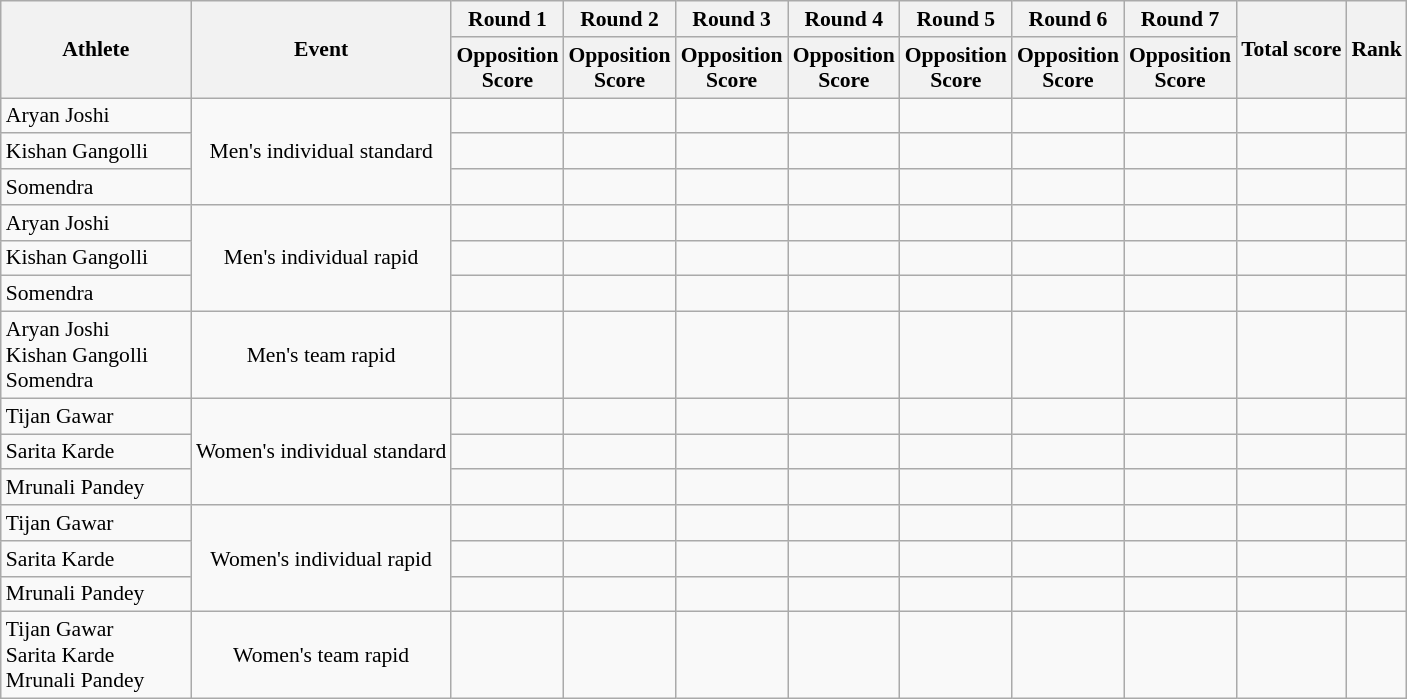<table class="wikitable" style="text-align:center; font-size:90%">
<tr>
<th rowspan=2 width=120>Athlete</th>
<th rowspan=2>Event</th>
<th>Round 1</th>
<th>Round 2</th>
<th>Round 3</th>
<th>Round 4</th>
<th>Round 5</th>
<th>Round 6</th>
<th>Round 7</th>
<th rowspan=2>Total score</th>
<th rowspan=2>Rank</th>
</tr>
<tr>
<th>Opposition<br>Score</th>
<th>Opposition<br>Score</th>
<th>Opposition<br>Score</th>
<th>Opposition<br>Score</th>
<th>Opposition<br>Score</th>
<th>Opposition<br>Score</th>
<th>Opposition<br>Score</th>
</tr>
<tr>
<td align="left">Aryan Joshi</td>
<td rowspan="3">Men's individual standard</td>
<td></td>
<td></td>
<td></td>
<td></td>
<td></td>
<td></td>
<td></td>
<td></td>
<td></td>
</tr>
<tr>
<td align="left">Kishan Gangolli</td>
<td></td>
<td></td>
<td></td>
<td></td>
<td></td>
<td></td>
<td></td>
<td></td>
<td></td>
</tr>
<tr>
<td align="left">Somendra</td>
<td></td>
<td></td>
<td></td>
<td></td>
<td></td>
<td></td>
<td></td>
<td></td>
<td></td>
</tr>
<tr>
<td align="left">Aryan Joshi</td>
<td rowspan="3">Men's individual rapid</td>
<td></td>
<td></td>
<td></td>
<td></td>
<td></td>
<td></td>
<td></td>
<td></td>
<td></td>
</tr>
<tr>
<td align="left">Kishan Gangolli</td>
<td></td>
<td></td>
<td></td>
<td></td>
<td></td>
<td></td>
<td></td>
<td></td>
<td></td>
</tr>
<tr>
<td align="left">Somendra</td>
<td></td>
<td></td>
<td></td>
<td></td>
<td></td>
<td></td>
<td></td>
<td></td>
<td></td>
</tr>
<tr>
<td align="left">Aryan Joshi<br>Kishan Gangolli<br>Somendra</td>
<td>Men's team rapid</td>
<td></td>
<td></td>
<td></td>
<td></td>
<td></td>
<td></td>
<td></td>
<td></td>
<td></td>
</tr>
<tr>
<td align="left">Tijan Gawar</td>
<td rowspan="3">Women's individual standard</td>
<td></td>
<td></td>
<td></td>
<td></td>
<td></td>
<td></td>
<td></td>
<td></td>
<td></td>
</tr>
<tr>
<td align="left">Sarita Karde</td>
<td></td>
<td></td>
<td></td>
<td></td>
<td></td>
<td></td>
<td></td>
<td></td>
<td></td>
</tr>
<tr>
<td align="left">Mrunali Pandey</td>
<td></td>
<td></td>
<td></td>
<td></td>
<td></td>
<td></td>
<td></td>
<td></td>
<td></td>
</tr>
<tr>
<td align="left">Tijan Gawar</td>
<td rowspan="3">Women's individual rapid</td>
<td></td>
<td></td>
<td></td>
<td></td>
<td></td>
<td></td>
<td></td>
<td></td>
<td></td>
</tr>
<tr>
<td align="left">Sarita Karde</td>
<td></td>
<td></td>
<td></td>
<td></td>
<td></td>
<td></td>
<td></td>
<td></td>
<td></td>
</tr>
<tr>
<td align="left">Mrunali Pandey</td>
<td></td>
<td></td>
<td></td>
<td></td>
<td></td>
<td></td>
<td></td>
<td></td>
<td></td>
</tr>
<tr>
<td align="left">Tijan Gawar<br>Sarita Karde<br>Mrunali Pandey</td>
<td rowspan="3">Women's team rapid</td>
<td></td>
<td></td>
<td></td>
<td></td>
<td></td>
<td></td>
<td></td>
<td></td>
<td></td>
</tr>
</table>
